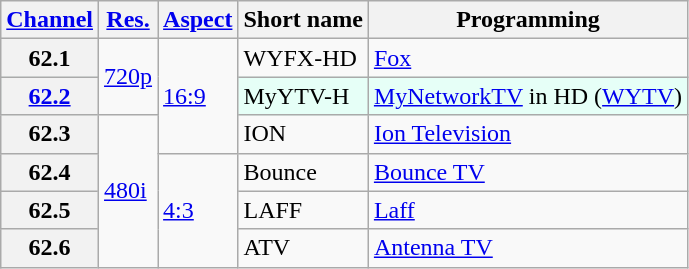<table class="wikitable">
<tr>
<th scope = "col"><a href='#'>Channel</a></th>
<th scope = "col"><a href='#'>Res.</a></th>
<th scope = "col"><a href='#'>Aspect</a></th>
<th scope = "col">Short name</th>
<th scope = "col">Programming</th>
</tr>
<tr>
<th scope = "row">62.1</th>
<td rowspan=2><a href='#'>720p</a></td>
<td rowspan=3><a href='#'>16:9</a></td>
<td>WYFX-HD</td>
<td><a href='#'>Fox</a></td>
</tr>
<tr style="background-color: #E6FFF7;">
<th scope = "row"><a href='#'>62.2</a></th>
<td>MyYTV-H</td>
<td><a href='#'>MyNetworkTV</a> in HD (<a href='#'>WYTV</a>)</td>
</tr>
<tr>
<th scope = "row">62.3</th>
<td rowspan=4><a href='#'>480i</a></td>
<td>ION</td>
<td><a href='#'>Ion Television</a></td>
</tr>
<tr>
<th scope = "row">62.4</th>
<td rowspan=3><a href='#'>4:3</a></td>
<td>Bounce</td>
<td><a href='#'>Bounce TV</a></td>
</tr>
<tr>
<th scope = "row">62.5</th>
<td>LAFF</td>
<td><a href='#'>Laff</a></td>
</tr>
<tr>
<th scope = "row">62.6</th>
<td>ATV</td>
<td><a href='#'>Antenna TV</a></td>
</tr>
</table>
